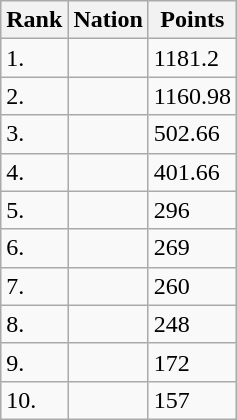<table class="wikitable sortable">
<tr>
<th>Rank</th>
<th>Nation</th>
<th>Points</th>
</tr>
<tr>
<td>1.</td>
<td></td>
<td>1181.2</td>
</tr>
<tr>
<td>2.</td>
<td></td>
<td>1160.98</td>
</tr>
<tr>
<td>3.</td>
<td></td>
<td>502.66</td>
</tr>
<tr>
<td>4.</td>
<td></td>
<td>401.66</td>
</tr>
<tr>
<td>5.</td>
<td></td>
<td>296</td>
</tr>
<tr>
<td>6.</td>
<td></td>
<td>269</td>
</tr>
<tr>
<td>7.</td>
<td></td>
<td>260</td>
</tr>
<tr>
<td>8.</td>
<td></td>
<td>248</td>
</tr>
<tr>
<td>9.</td>
<td></td>
<td>172</td>
</tr>
<tr>
<td>10.</td>
<td></td>
<td>157</td>
</tr>
</table>
